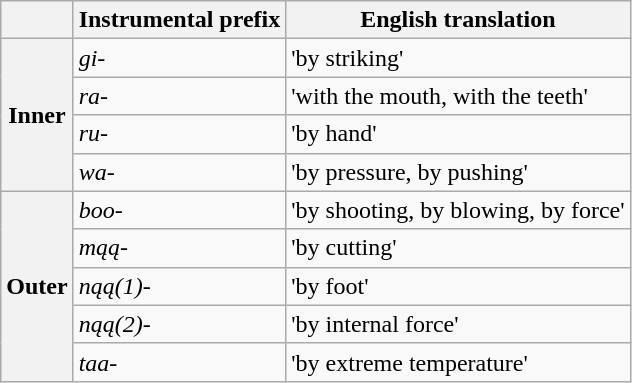<table class="wikitable">
<tr>
<th></th>
<th>Instrumental prefix</th>
<th>English translation</th>
</tr>
<tr>
<th rowspan="4">Inner</th>
<td><em>gi-</em></td>
<td>'by striking'</td>
</tr>
<tr>
<td><em>ra-</em></td>
<td>'with the mouth, with the teeth'</td>
</tr>
<tr>
<td><em>ru-</em></td>
<td>'by hand'</td>
</tr>
<tr>
<td><em>wa-</em></td>
<td>'by pressure, by pushing'</td>
</tr>
<tr>
<th rowspan="5">Outer</th>
<td><em>boo-</em></td>
<td>'by shooting, by blowing, by force'</td>
</tr>
<tr>
<td><em>mąą-</em></td>
<td>'by cutting'</td>
</tr>
<tr>
<td><em>nąą(1)-</em></td>
<td>'by foot'</td>
</tr>
<tr>
<td><em>nąą(2)-</em></td>
<td>'by internal force'</td>
</tr>
<tr>
<td><em>taa-</em></td>
<td>'by extreme temperature'</td>
</tr>
</table>
